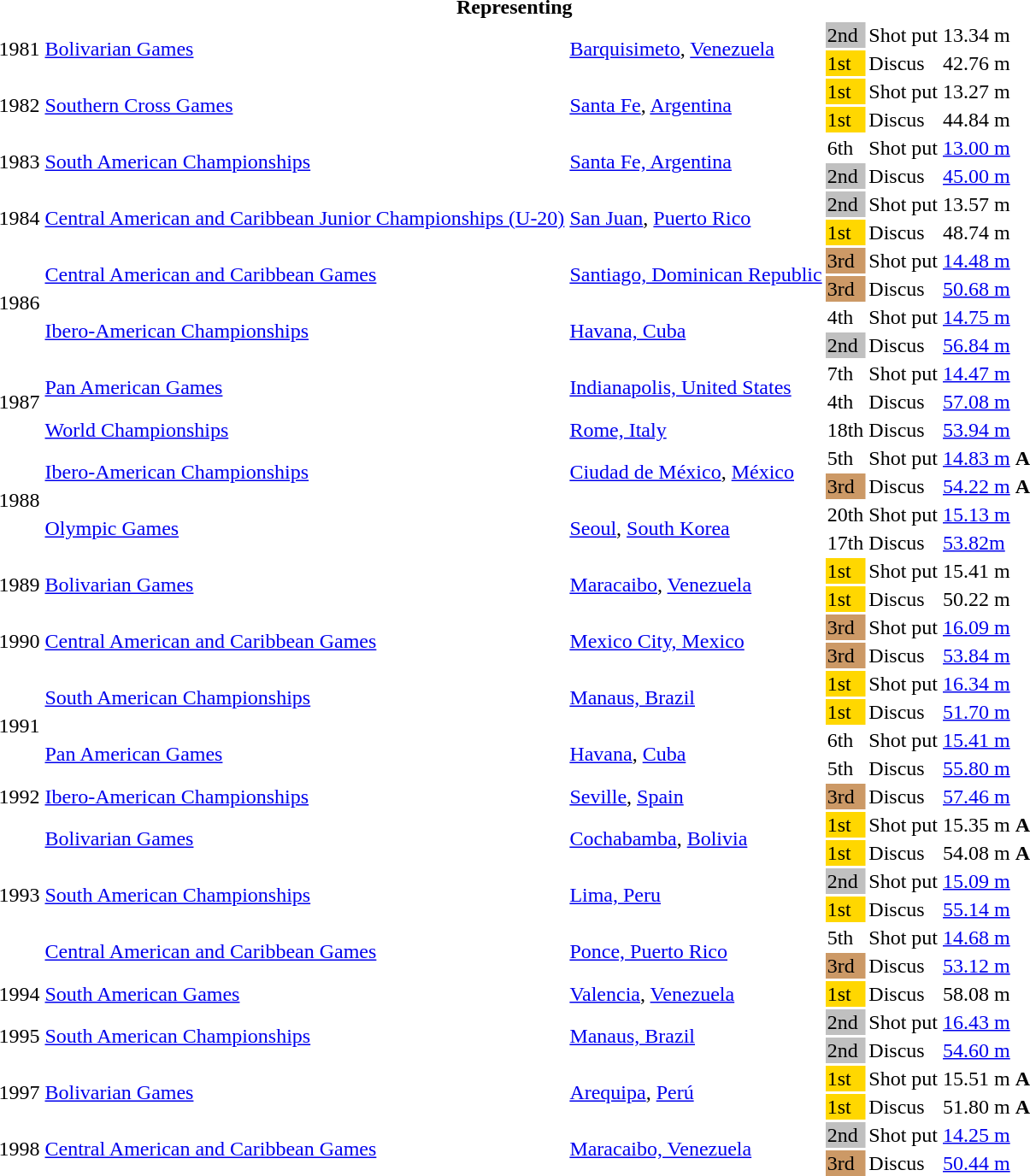<table>
<tr>
<th colspan="6">Representing </th>
</tr>
<tr>
<td rowspan = "2">1981</td>
<td rowspan = "2"><a href='#'>Bolivarian Games</a></td>
<td rowspan = "2"><a href='#'>Barquisimeto</a>, <a href='#'>Venezuela</a></td>
<td bgcolor=silver>2nd</td>
<td>Shot put</td>
<td>13.34 m</td>
</tr>
<tr>
<td bgcolor=gold>1st</td>
<td>Discus</td>
<td>42.76 m</td>
</tr>
<tr>
<td rowspan = "2">1982</td>
<td rowspan = "2"><a href='#'>Southern Cross Games</a></td>
<td rowspan = "2"><a href='#'>Santa Fe</a>, <a href='#'>Argentina</a></td>
<td bgcolor=gold>1st</td>
<td>Shot put</td>
<td>13.27 m</td>
</tr>
<tr>
<td bgcolor=gold>1st</td>
<td>Discus</td>
<td>44.84 m</td>
</tr>
<tr>
<td rowspan = "2">1983</td>
<td rowspan = "2"><a href='#'>South American Championships</a></td>
<td rowspan = "2"><a href='#'>Santa Fe, Argentina</a></td>
<td>6th</td>
<td>Shot put</td>
<td><a href='#'>13.00 m</a></td>
</tr>
<tr>
<td bgcolor=silver>2nd</td>
<td>Discus</td>
<td><a href='#'>45.00 m</a></td>
</tr>
<tr>
<td rowspan = "2">1984</td>
<td rowspan = "2"><a href='#'>Central American and Caribbean Junior Championships (U-20)</a></td>
<td rowspan = "2"><a href='#'>San Juan</a>, <a href='#'>Puerto Rico</a></td>
<td bgcolor=silver>2nd</td>
<td>Shot put</td>
<td>13.57 m</td>
</tr>
<tr>
<td bgcolor=gold>1st</td>
<td>Discus</td>
<td>48.74 m</td>
</tr>
<tr>
<td rowspan=4>1986</td>
<td rowspan=2><a href='#'>Central American and Caribbean Games</a></td>
<td rowspan=2><a href='#'>Santiago, Dominican Republic</a></td>
<td bgcolor=cc9966>3rd</td>
<td>Shot put</td>
<td><a href='#'>14.48 m</a></td>
</tr>
<tr>
<td bgcolor=cc9966>3rd</td>
<td>Discus</td>
<td><a href='#'>50.68 m</a></td>
</tr>
<tr>
<td rowspan=2><a href='#'>Ibero-American Championships</a></td>
<td rowspan=2><a href='#'>Havana, Cuba</a></td>
<td>4th</td>
<td>Shot put</td>
<td><a href='#'>14.75 m</a></td>
</tr>
<tr>
<td bgcolor=silver>2nd</td>
<td>Discus</td>
<td><a href='#'>56.84 m</a></td>
</tr>
<tr>
<td rowspan=3>1987</td>
<td rowspan=2><a href='#'>Pan American Games</a></td>
<td rowspan=2><a href='#'>Indianapolis, United States</a></td>
<td>7th</td>
<td>Shot put</td>
<td><a href='#'>14.47 m</a></td>
</tr>
<tr>
<td>4th</td>
<td>Discus</td>
<td><a href='#'>57.08 m</a></td>
</tr>
<tr>
<td><a href='#'>World Championships</a></td>
<td><a href='#'>Rome, Italy</a></td>
<td>18th</td>
<td>Discus</td>
<td><a href='#'>53.94 m</a></td>
</tr>
<tr>
<td rowspan=4>1988</td>
<td rowspan=2><a href='#'>Ibero-American Championships</a></td>
<td rowspan=2><a href='#'>Ciudad de México</a>, <a href='#'>México</a></td>
<td>5th</td>
<td>Shot put</td>
<td><a href='#'>14.83 m</a> <strong>A</strong></td>
</tr>
<tr>
<td bgcolor="cc9966">3rd</td>
<td>Discus</td>
<td><a href='#'>54.22 m</a> <strong>A</strong></td>
</tr>
<tr>
<td rowspan = "2"><a href='#'>Olympic Games</a></td>
<td rowspan = "2"><a href='#'>Seoul</a>, <a href='#'>South Korea</a></td>
<td>20th</td>
<td>Shot put</td>
<td><a href='#'>15.13 m</a></td>
</tr>
<tr>
<td>17th</td>
<td>Discus</td>
<td><a href='#'>53.82m</a></td>
</tr>
<tr>
<td rowspan = "2">1989</td>
<td rowspan = "2"><a href='#'>Bolivarian Games</a></td>
<td rowspan = "2"><a href='#'>Maracaibo</a>, <a href='#'>Venezuela</a></td>
<td bgcolor=gold>1st</td>
<td>Shot put</td>
<td>15.41 m</td>
</tr>
<tr>
<td bgcolor=gold>1st</td>
<td>Discus</td>
<td>50.22 m</td>
</tr>
<tr>
<td rowspan=2>1990</td>
<td rowspan=2><a href='#'>Central American and Caribbean Games</a></td>
<td rowspan=2><a href='#'>Mexico City, Mexico</a></td>
<td bgcolor=cc9966>3rd</td>
<td>Shot put</td>
<td><a href='#'>16.09 m</a></td>
</tr>
<tr>
<td bgcolor=cc9966>3rd</td>
<td>Discus</td>
<td><a href='#'>53.84 m</a></td>
</tr>
<tr>
<td rowspan=4>1991</td>
<td rowspan=2><a href='#'>South American Championships</a></td>
<td rowspan=2><a href='#'>Manaus, Brazil</a></td>
<td bgcolor=gold>1st</td>
<td>Shot put</td>
<td><a href='#'>16.34 m</a></td>
</tr>
<tr>
<td bgcolor=gold>1st</td>
<td>Discus</td>
<td><a href='#'>51.70 m</a></td>
</tr>
<tr>
<td rowspan=2><a href='#'>Pan American Games</a></td>
<td rowspan=2><a href='#'>Havana</a>, <a href='#'>Cuba</a></td>
<td>6th</td>
<td>Shot put</td>
<td><a href='#'>15.41 m</a></td>
</tr>
<tr>
<td>5th</td>
<td>Discus</td>
<td><a href='#'>55.80 m</a></td>
</tr>
<tr>
<td>1992</td>
<td><a href='#'>Ibero-American Championships</a></td>
<td><a href='#'>Seville</a>, <a href='#'>Spain</a></td>
<td bgcolor="cc9966">3rd</td>
<td>Discus</td>
<td><a href='#'>57.46 m</a></td>
</tr>
<tr>
<td rowspan = "6">1993</td>
<td rowspan = "2"><a href='#'>Bolivarian Games</a></td>
<td rowspan = "2"><a href='#'>Cochabamba</a>, <a href='#'>Bolivia</a></td>
<td bgcolor=gold>1st</td>
<td>Shot put</td>
<td>15.35 m <strong>A</strong></td>
</tr>
<tr>
<td bgcolor=gold>1st</td>
<td>Discus</td>
<td>54.08 m <strong>A</strong></td>
</tr>
<tr>
<td rowspan=2><a href='#'>South American Championships</a></td>
<td rowspan=2><a href='#'>Lima, Peru</a></td>
<td bgcolor=silver>2nd</td>
<td>Shot put</td>
<td><a href='#'>15.09 m</a></td>
</tr>
<tr>
<td bgcolor=gold>1st</td>
<td>Discus</td>
<td><a href='#'>55.14 m</a></td>
</tr>
<tr>
<td rowspan=2><a href='#'>Central American and Caribbean Games</a></td>
<td rowspan=2><a href='#'>Ponce, Puerto Rico</a></td>
<td>5th</td>
<td>Shot put</td>
<td><a href='#'>14.68 m</a></td>
</tr>
<tr>
<td bgcolor=cc9966>3rd</td>
<td>Discus</td>
<td><a href='#'>53.12 m</a></td>
</tr>
<tr>
<td>1994</td>
<td><a href='#'>South American Games</a></td>
<td><a href='#'>Valencia</a>, <a href='#'>Venezuela</a></td>
<td bgcolor=gold>1st</td>
<td>Discus</td>
<td>58.08 m</td>
</tr>
<tr>
<td rowspan=2>1995</td>
<td rowspan=2><a href='#'>South American Championships</a></td>
<td rowspan=2><a href='#'>Manaus, Brazil</a></td>
<td bgcolor=silver>2nd</td>
<td>Shot put</td>
<td><a href='#'>16.43 m</a></td>
</tr>
<tr>
<td bgcolor=silver>2nd</td>
<td>Discus</td>
<td><a href='#'>54.60 m</a></td>
</tr>
<tr>
<td rowspan = "2">1997</td>
<td rowspan = "2"><a href='#'>Bolivarian Games</a></td>
<td rowspan = "2"><a href='#'>Arequipa</a>, <a href='#'>Perú</a></td>
<td bgcolor=gold>1st</td>
<td>Shot put</td>
<td>15.51 m <strong>A</strong></td>
</tr>
<tr>
<td bgcolor=gold>1st</td>
<td>Discus</td>
<td>51.80 m <strong>A</strong></td>
</tr>
<tr>
<td rowspan=2>1998</td>
<td rowspan=2><a href='#'>Central American and Caribbean Games</a></td>
<td rowspan=2><a href='#'>Maracaibo, Venezuela</a></td>
<td bgcolor=silver>2nd</td>
<td>Shot put</td>
<td><a href='#'>14.25 m</a></td>
</tr>
<tr>
<td bgcolor=cc9966>3rd</td>
<td>Discus</td>
<td><a href='#'>50.44 m</a></td>
</tr>
</table>
